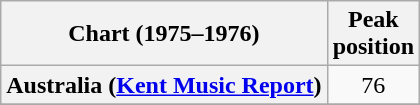<table class="wikitable sortable plainrowheaders" style="text-align:center">
<tr>
<th>Chart (1975–1976)</th>
<th>Peak<br>position</th>
</tr>
<tr>
<th scope="row">Australia (<a href='#'>Kent Music Report</a>)</th>
<td style="text-align:center;">76</td>
</tr>
<tr>
</tr>
<tr>
</tr>
</table>
